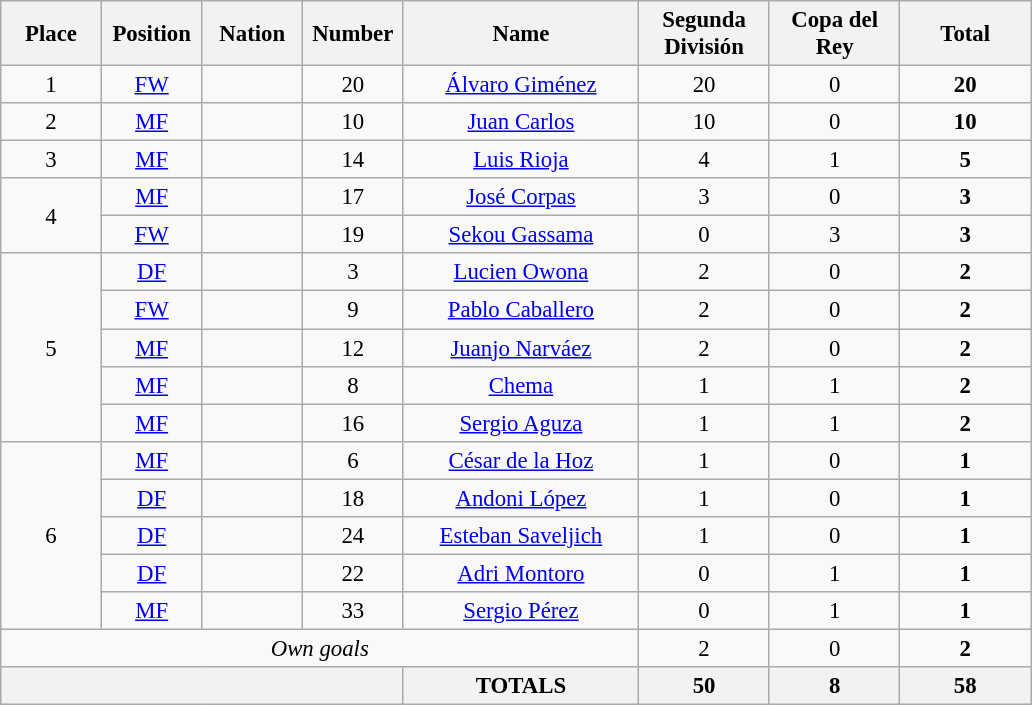<table class="wikitable" style="font-size: 95%; text-align: center;">
<tr>
<th width=60>Place</th>
<th width=60>Position</th>
<th width=60>Nation</th>
<th width=60>Number</th>
<th width=150>Name</th>
<th width=80>Segunda División</th>
<th width=80>Copa del Rey</th>
<th width=80><strong>Total</strong></th>
</tr>
<tr>
<td>1</td>
<td><a href='#'>FW</a></td>
<td></td>
<td>20</td>
<td><a href='#'>Álvaro Giménez</a></td>
<td>20</td>
<td>0</td>
<td><strong>20</strong></td>
</tr>
<tr>
<td>2</td>
<td><a href='#'>MF</a></td>
<td></td>
<td>10</td>
<td><a href='#'>Juan Carlos</a></td>
<td>10</td>
<td>0</td>
<td><strong>10</strong></td>
</tr>
<tr>
<td>3</td>
<td><a href='#'>MF</a></td>
<td></td>
<td>14</td>
<td><a href='#'>Luis Rioja</a></td>
<td>4</td>
<td>1</td>
<td><strong>5</strong></td>
</tr>
<tr>
<td rowspan="2">4</td>
<td><a href='#'>MF</a></td>
<td></td>
<td>17</td>
<td><a href='#'>José Corpas</a></td>
<td>3</td>
<td>0</td>
<td><strong>3</strong></td>
</tr>
<tr>
<td><a href='#'>FW</a></td>
<td></td>
<td>19</td>
<td><a href='#'>Sekou Gassama</a></td>
<td>0</td>
<td>3</td>
<td><strong>3</strong></td>
</tr>
<tr>
<td rowspan="5">5</td>
<td><a href='#'>DF</a></td>
<td></td>
<td>3</td>
<td><a href='#'>Lucien Owona</a></td>
<td>2</td>
<td>0</td>
<td><strong>2</strong></td>
</tr>
<tr>
<td><a href='#'>FW</a></td>
<td></td>
<td>9</td>
<td><a href='#'>Pablo Caballero</a></td>
<td>2</td>
<td>0</td>
<td><strong>2</strong></td>
</tr>
<tr>
<td><a href='#'>MF</a></td>
<td></td>
<td>12</td>
<td><a href='#'>Juanjo Narváez</a></td>
<td>2</td>
<td>0</td>
<td><strong>2</strong></td>
</tr>
<tr>
<td><a href='#'>MF</a></td>
<td></td>
<td>8</td>
<td><a href='#'>Chema</a></td>
<td>1</td>
<td>1</td>
<td><strong>2</strong></td>
</tr>
<tr>
<td><a href='#'>MF</a></td>
<td></td>
<td>16</td>
<td><a href='#'>Sergio Aguza</a></td>
<td>1</td>
<td>1</td>
<td><strong>2</strong></td>
</tr>
<tr>
<td rowspan="5">6</td>
<td><a href='#'>MF</a></td>
<td></td>
<td>6</td>
<td><a href='#'>César de la Hoz</a></td>
<td>1</td>
<td>0</td>
<td><strong>1</strong></td>
</tr>
<tr>
<td><a href='#'>DF</a></td>
<td></td>
<td>18</td>
<td><a href='#'>Andoni López</a></td>
<td>1</td>
<td>0</td>
<td><strong>1</strong></td>
</tr>
<tr>
<td><a href='#'>DF</a></td>
<td></td>
<td>24</td>
<td><a href='#'>Esteban Saveljich</a></td>
<td>1</td>
<td>0</td>
<td><strong>1</strong></td>
</tr>
<tr>
<td><a href='#'>DF</a></td>
<td></td>
<td>22</td>
<td><a href='#'>Adri Montoro</a></td>
<td>0</td>
<td>1</td>
<td><strong>1</strong></td>
</tr>
<tr>
<td><a href='#'>MF</a></td>
<td></td>
<td>33</td>
<td><a href='#'>Sergio Pérez</a></td>
<td>0</td>
<td>1</td>
<td><strong>1</strong></td>
</tr>
<tr>
<td colspan="5" align="center"><em>Own goals</em></td>
<td>2</td>
<td>0</td>
<td><strong>2</strong></td>
</tr>
<tr>
<th colspan="4"></th>
<th><strong>TOTALS</strong></th>
<th>50</th>
<th>8</th>
<th>58</th>
</tr>
</table>
